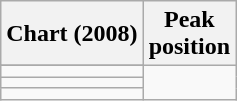<table class="wikitable sortable">
<tr>
<th align="left">Chart (2008)</th>
<th align="center">Peak<br>position</th>
</tr>
<tr>
</tr>
<tr>
<td></td>
</tr>
<tr>
<td></td>
</tr>
<tr>
<td></td>
</tr>
</table>
